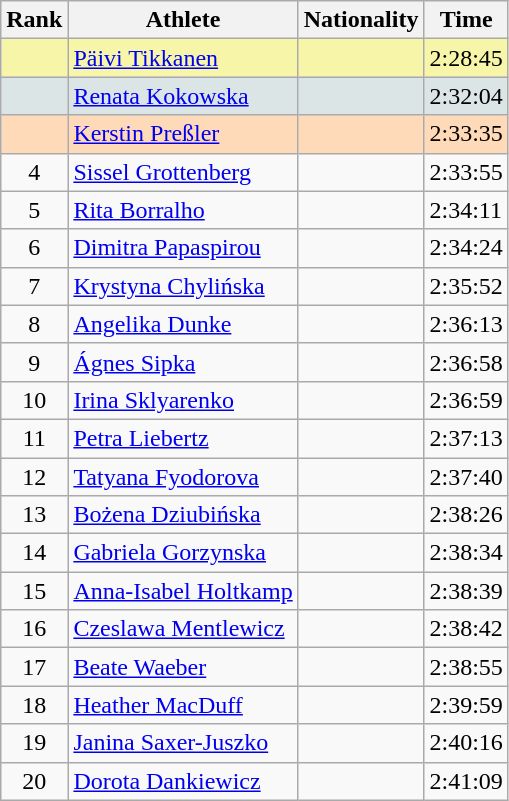<table class="wikitable sortable">
<tr>
<th>Rank</th>
<th>Athlete</th>
<th>Nationality</th>
<th>Time</th>
</tr>
<tr bgcolor=#F7F6A8>
<td align=center></td>
<td><a href='#'>Päivi Tikkanen</a></td>
<td></td>
<td>2:28:45</td>
</tr>
<tr bgcolor=#DCE5E5>
<td align=center></td>
<td><a href='#'>Renata Kokowska</a></td>
<td></td>
<td>2:32:04</td>
</tr>
<tr bgcolor=#FFDAB9>
<td align=center></td>
<td><a href='#'>Kerstin Preßler</a></td>
<td></td>
<td>2:33:35</td>
</tr>
<tr>
<td align=center>4</td>
<td><a href='#'>Sissel Grottenberg</a></td>
<td></td>
<td>2:33:55</td>
</tr>
<tr>
<td align=center>5</td>
<td><a href='#'>Rita Borralho</a></td>
<td></td>
<td>2:34:11</td>
</tr>
<tr>
<td align=center>6</td>
<td><a href='#'>Dimitra Papaspirou</a></td>
<td></td>
<td>2:34:24</td>
</tr>
<tr>
<td align=center>7</td>
<td><a href='#'>Krystyna Chylińska</a></td>
<td></td>
<td>2:35:52</td>
</tr>
<tr>
<td align=center>8</td>
<td><a href='#'>Angelika Dunke</a></td>
<td></td>
<td>2:36:13</td>
</tr>
<tr>
<td align=center>9</td>
<td><a href='#'>Ágnes Sipka</a></td>
<td></td>
<td>2:36:58</td>
</tr>
<tr>
<td align=center>10</td>
<td><a href='#'>Irina Sklyarenko</a></td>
<td></td>
<td>2:36:59</td>
</tr>
<tr>
<td align=center>11</td>
<td><a href='#'>Petra Liebertz</a></td>
<td></td>
<td>2:37:13</td>
</tr>
<tr>
<td align=center>12</td>
<td><a href='#'>Tatyana Fyodorova</a></td>
<td></td>
<td>2:37:40</td>
</tr>
<tr>
<td align=center>13</td>
<td><a href='#'>Bożena Dziubińska</a></td>
<td></td>
<td>2:38:26</td>
</tr>
<tr>
<td align=center>14</td>
<td><a href='#'>Gabriela Gorzynska</a></td>
<td></td>
<td>2:38:34</td>
</tr>
<tr>
<td align=center>15</td>
<td><a href='#'>Anna-Isabel Holtkamp</a></td>
<td></td>
<td>2:38:39</td>
</tr>
<tr>
<td align=center>16</td>
<td><a href='#'>Czeslawa Mentlewicz</a></td>
<td></td>
<td>2:38:42</td>
</tr>
<tr>
<td align=center>17</td>
<td><a href='#'>Beate Waeber</a></td>
<td></td>
<td>2:38:55</td>
</tr>
<tr>
<td align=center>18</td>
<td><a href='#'>Heather MacDuff</a></td>
<td></td>
<td>2:39:59</td>
</tr>
<tr>
<td align=center>19</td>
<td><a href='#'>Janina Saxer-Juszko</a></td>
<td></td>
<td>2:40:16</td>
</tr>
<tr>
<td align=center>20</td>
<td><a href='#'>Dorota Dankiewicz</a></td>
<td></td>
<td>2:41:09</td>
</tr>
</table>
